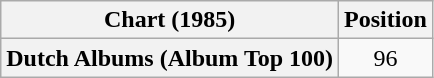<table class="wikitable plainrowheaders">
<tr>
<th scope="col">Chart (1985)</th>
<th scope="col">Position</th>
</tr>
<tr>
<th scope="row">Dutch Albums (Album Top 100)</th>
<td align="center">96</td>
</tr>
</table>
